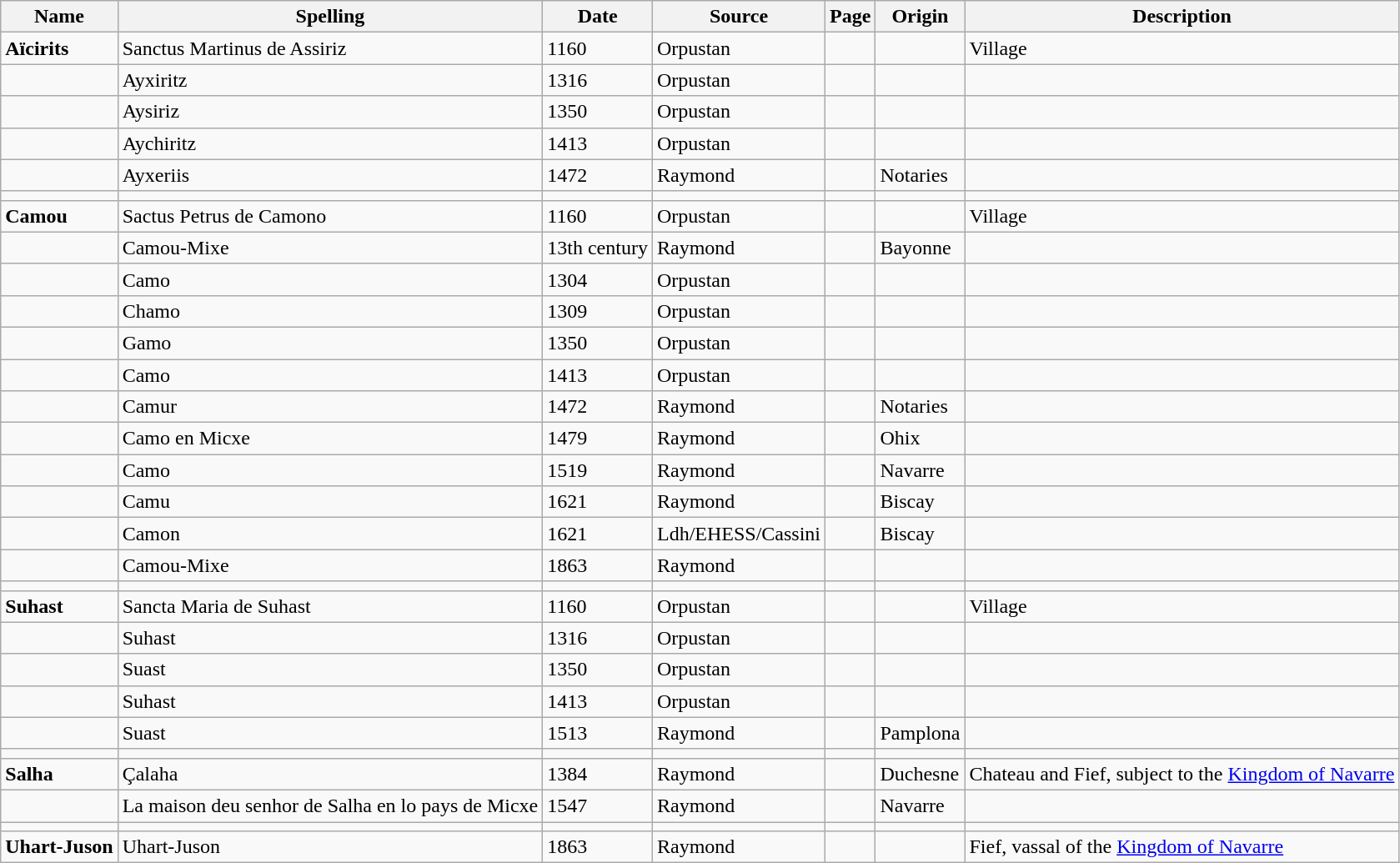<table class="wikitable">
<tr>
<th>Name</th>
<th>Spelling</th>
<th>Date</th>
<th>Source</th>
<th>Page</th>
<th>Origin</th>
<th>Description</th>
</tr>
<tr>
<td><strong>Aïcirits</strong></td>
<td>Sanctus Martinus de Assiriz</td>
<td>1160</td>
<td>Orpustan</td>
<td></td>
<td></td>
<td>Village</td>
</tr>
<tr>
<td></td>
<td>Ayxiritz</td>
<td>1316</td>
<td>Orpustan</td>
<td></td>
<td></td>
<td></td>
</tr>
<tr>
<td></td>
<td>Aysiriz</td>
<td>1350</td>
<td>Orpustan</td>
<td></td>
<td></td>
<td></td>
</tr>
<tr>
<td></td>
<td>Aychiritz</td>
<td>1413</td>
<td>Orpustan</td>
<td></td>
<td></td>
<td></td>
</tr>
<tr>
<td></td>
<td>Ayxeriis</td>
<td>1472</td>
<td>Raymond</td>
<td></td>
<td>Notaries</td>
<td></td>
</tr>
<tr>
<td></td>
<td></td>
<td></td>
<td></td>
<td></td>
<td></td>
<td></td>
</tr>
<tr>
<td><strong>Camou</strong></td>
<td>Sactus Petrus de Camono</td>
<td>1160</td>
<td>Orpustan</td>
<td></td>
<td></td>
<td>Village</td>
</tr>
<tr>
<td></td>
<td>Camou-Mixe</td>
<td>13th century</td>
<td>Raymond</td>
<td></td>
<td>Bayonne</td>
<td></td>
</tr>
<tr>
<td></td>
<td>Camo</td>
<td>1304</td>
<td>Orpustan</td>
<td></td>
<td></td>
<td></td>
</tr>
<tr>
<td></td>
<td>Chamo</td>
<td>1309</td>
<td>Orpustan</td>
<td></td>
<td></td>
<td></td>
</tr>
<tr>
<td></td>
<td>Gamo</td>
<td>1350</td>
<td>Orpustan</td>
<td></td>
<td></td>
<td></td>
</tr>
<tr>
<td></td>
<td>Camo</td>
<td>1413</td>
<td>Orpustan</td>
<td></td>
<td></td>
<td></td>
</tr>
<tr>
<td></td>
<td>Camur</td>
<td>1472</td>
<td>Raymond</td>
<td></td>
<td>Notaries</td>
<td></td>
</tr>
<tr>
<td></td>
<td>Camo en Micxe</td>
<td>1479</td>
<td>Raymond</td>
<td></td>
<td>Ohix</td>
<td></td>
</tr>
<tr>
<td></td>
<td>Camo</td>
<td>1519</td>
<td>Raymond</td>
<td></td>
<td>Navarre</td>
<td></td>
</tr>
<tr>
<td></td>
<td>Camu</td>
<td>1621</td>
<td>Raymond</td>
<td></td>
<td>Biscay</td>
<td></td>
</tr>
<tr>
<td></td>
<td>Camon</td>
<td>1621</td>
<td>Ldh/EHESS/Cassini</td>
<td></td>
<td>Biscay</td>
<td></td>
</tr>
<tr>
<td></td>
<td>Camou-Mixe</td>
<td>1863</td>
<td>Raymond</td>
<td></td>
<td></td>
<td></td>
</tr>
<tr>
<td></td>
<td></td>
<td></td>
<td></td>
<td></td>
<td></td>
<td></td>
</tr>
<tr>
<td><strong>Suhast</strong></td>
<td>Sancta Maria de Suhast</td>
<td>1160</td>
<td>Orpustan</td>
<td></td>
<td></td>
<td>Village</td>
</tr>
<tr>
<td></td>
<td>Suhast</td>
<td>1316</td>
<td>Orpustan</td>
<td></td>
<td></td>
<td></td>
</tr>
<tr>
<td></td>
<td>Suast</td>
<td>1350</td>
<td>Orpustan</td>
<td></td>
<td></td>
<td></td>
</tr>
<tr>
<td></td>
<td>Suhast</td>
<td>1413</td>
<td>Orpustan</td>
<td></td>
<td></td>
<td></td>
</tr>
<tr>
<td></td>
<td>Suast</td>
<td>1513</td>
<td>Raymond</td>
<td></td>
<td>Pamplona</td>
<td></td>
</tr>
<tr>
<td></td>
<td></td>
<td></td>
<td></td>
<td></td>
<td></td>
<td></td>
</tr>
<tr>
<td><strong>Salha</strong></td>
<td>Çalaha</td>
<td>1384</td>
<td>Raymond</td>
<td></td>
<td>Duchesne</td>
<td>Chateau and Fief, subject to the <a href='#'>Kingdom of Navarre</a></td>
</tr>
<tr>
<td></td>
<td>La maison deu senhor de Salha en lo pays de Micxe</td>
<td>1547</td>
<td>Raymond</td>
<td></td>
<td>Navarre</td>
<td></td>
</tr>
<tr>
<td></td>
<td></td>
<td></td>
<td></td>
<td></td>
<td></td>
<td></td>
</tr>
<tr>
<td><strong>Uhart-Juson</strong></td>
<td>Uhart-Juson</td>
<td>1863</td>
<td>Raymond</td>
<td></td>
<td></td>
<td>Fief, vassal of the <a href='#'>Kingdom of Navarre</a></td>
</tr>
</table>
